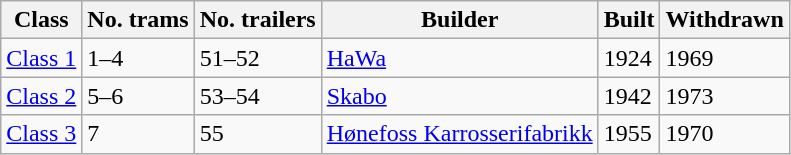<table class=wikitable>
<tr>
<th>Class</th>
<th>No. trams</th>
<th>No. trailers</th>
<th>Builder</th>
<th>Built</th>
<th>Withdrawn</th>
</tr>
<tr>
<td><a href='#'>Class 1</a></td>
<td>1–4</td>
<td>51–52</td>
<td><a href='#'>HaWa</a></td>
<td>1924</td>
<td>1969</td>
</tr>
<tr>
<td><a href='#'>Class 2</a></td>
<td>5–6</td>
<td>53–54</td>
<td><a href='#'>Skabo</a></td>
<td>1942</td>
<td>1973</td>
</tr>
<tr>
<td><a href='#'>Class 3</a></td>
<td>7</td>
<td>55</td>
<td><a href='#'>Hønefoss Karrosserifabrikk</a></td>
<td>1955</td>
<td>1970</td>
</tr>
</table>
